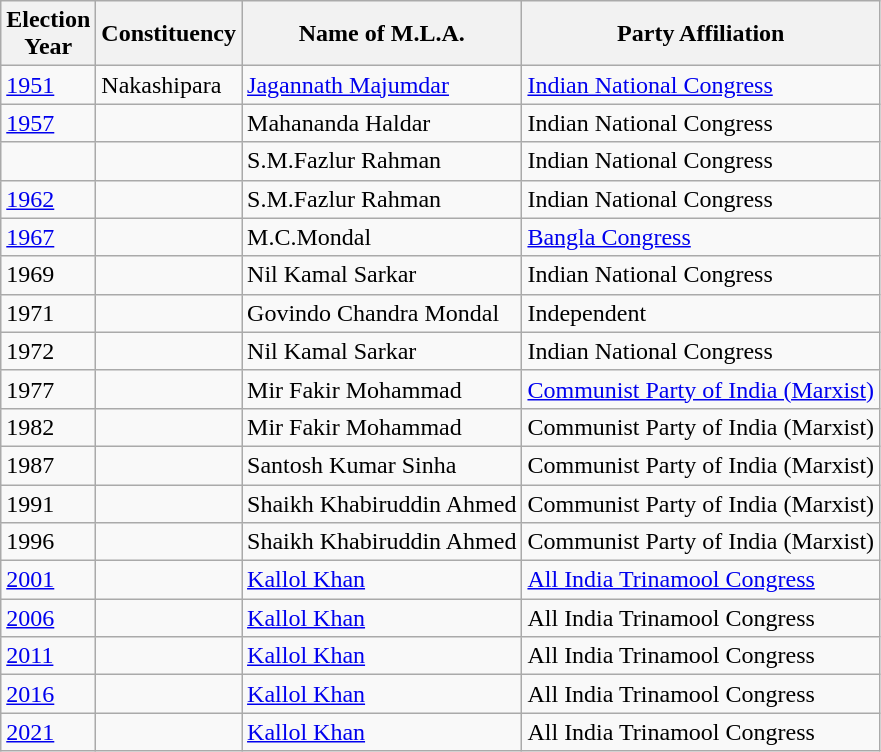<table class="wikitable sortable"ìÍĦĤĠčw>
<tr>
<th>Election<br> Year</th>
<th>Constituency</th>
<th>Name of M.L.A.</th>
<th>Party Affiliation</th>
</tr>
<tr>
<td><a href='#'>1951</a></td>
<td>Nakashipara</td>
<td><a href='#'>Jagannath Majumdar</a></td>
<td><a href='#'>Indian National Congress</a></td>
</tr>
<tr>
<td><a href='#'>1957</a></td>
<td></td>
<td>Mahananda Haldar</td>
<td>Indian National Congress</td>
</tr>
<tr>
<td></td>
<td></td>
<td>S.M.Fazlur Rahman</td>
<td>Indian National Congress</td>
</tr>
<tr>
<td><a href='#'>1962</a></td>
<td></td>
<td>S.M.Fazlur Rahman</td>
<td>Indian National Congress</td>
</tr>
<tr>
<td><a href='#'>1967</a></td>
<td></td>
<td>M.C.Mondal</td>
<td><a href='#'>Bangla Congress</a></td>
</tr>
<tr>
<td>1969</td>
<td></td>
<td>Nil Kamal Sarkar</td>
<td>Indian National Congress</td>
</tr>
<tr>
<td>1971</td>
<td></td>
<td>Govindo Chandra Mondal</td>
<td>Independent</td>
</tr>
<tr>
<td>1972</td>
<td></td>
<td>Nil Kamal Sarkar</td>
<td>Indian National Congress</td>
</tr>
<tr>
<td>1977</td>
<td></td>
<td>Mir Fakir Mohammad</td>
<td><a href='#'>Communist Party of India (Marxist)</a></td>
</tr>
<tr>
<td>1982</td>
<td></td>
<td>Mir Fakir Mohammad</td>
<td>Communist Party of India (Marxist)</td>
</tr>
<tr>
<td>1987</td>
<td></td>
<td>Santosh Kumar Sinha</td>
<td>Communist Party of India (Marxist)</td>
</tr>
<tr>
<td>1991</td>
<td></td>
<td>Shaikh Khabiruddin Ahmed</td>
<td>Communist Party of India (Marxist)</td>
</tr>
<tr>
<td>1996</td>
<td></td>
<td>Shaikh Khabiruddin Ahmed</td>
<td>Communist Party of India (Marxist)</td>
</tr>
<tr>
<td><a href='#'>2001</a></td>
<td></td>
<td><a href='#'>Kallol Khan</a></td>
<td><a href='#'>All India Trinamool Congress</a></td>
</tr>
<tr>
<td><a href='#'>2006</a></td>
<td></td>
<td><a href='#'>Kallol Khan</a></td>
<td>All India Trinamool Congress</td>
</tr>
<tr>
<td><a href='#'>2011</a></td>
<td></td>
<td><a href='#'>Kallol Khan</a></td>
<td>All India Trinamool Congress</td>
</tr>
<tr>
<td><a href='#'>2016</a></td>
<td></td>
<td><a href='#'>Kallol Khan</a></td>
<td>All India Trinamool Congress</td>
</tr>
<tr>
<td><a href='#'>2021</a></td>
<td></td>
<td><a href='#'>Kallol Khan</a></td>
<td>All India Trinamool Congress</td>
</tr>
</table>
